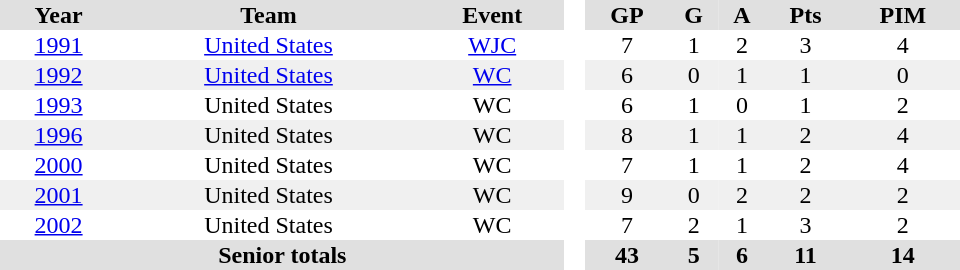<table border="0" cellpadding="1" cellspacing="0" style="text-align:center; width:40em">
<tr ALIGN="center" bgcolor="#e0e0e0">
<th>Year</th>
<th>Team</th>
<th>Event</th>
<th ALIGN="center" rowspan="99" bgcolor="#ffffff"> </th>
<th>GP</th>
<th>G</th>
<th>A</th>
<th>Pts</th>
<th>PIM</th>
</tr>
<tr>
<td><a href='#'>1991</a></td>
<td><a href='#'>United States</a></td>
<td><a href='#'>WJC</a></td>
<td>7</td>
<td>1</td>
<td>2</td>
<td>3</td>
<td>4</td>
</tr>
<tr bgcolor="#f0f0f0">
<td><a href='#'>1992</a></td>
<td><a href='#'>United States</a></td>
<td><a href='#'>WC</a></td>
<td>6</td>
<td>0</td>
<td>1</td>
<td>1</td>
<td>0</td>
</tr>
<tr>
<td><a href='#'>1993</a></td>
<td>United States</td>
<td>WC</td>
<td>6</td>
<td>1</td>
<td>0</td>
<td>1</td>
<td>2</td>
</tr>
<tr bgcolor="#f0f0f0">
<td><a href='#'>1996</a></td>
<td>United States</td>
<td>WC</td>
<td>8</td>
<td>1</td>
<td>1</td>
<td>2</td>
<td>4</td>
</tr>
<tr>
<td><a href='#'>2000</a></td>
<td>United States</td>
<td>WC</td>
<td>7</td>
<td>1</td>
<td>1</td>
<td>2</td>
<td>4</td>
</tr>
<tr bgcolor="#f0f0f0">
<td><a href='#'>2001</a></td>
<td>United States</td>
<td>WC</td>
<td>9</td>
<td>0</td>
<td>2</td>
<td>2</td>
<td>2</td>
</tr>
<tr>
<td><a href='#'>2002</a></td>
<td>United States</td>
<td>WC</td>
<td>7</td>
<td>2</td>
<td>1</td>
<td>3</td>
<td>2</td>
</tr>
<tr bgcolor="#e0e0e0">
<th colspan="3">Senior totals</th>
<th>43</th>
<th>5</th>
<th>6</th>
<th>11</th>
<th>14</th>
</tr>
</table>
